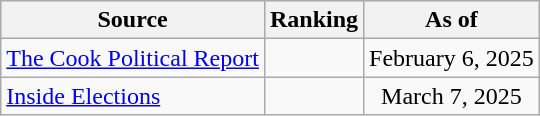<table class="wikitable" style="text-align:center">
<tr>
<th>Source</th>
<th>Ranking</th>
<th>As of</th>
</tr>
<tr>
<td align=left><a href='#'>The Cook Political Report</a></td>
<td></td>
<td>February 6, 2025</td>
</tr>
<tr>
<td align=left><a href='#'>Inside Elections</a></td>
<td></td>
<td>March 7, 2025</td>
</tr>
</table>
